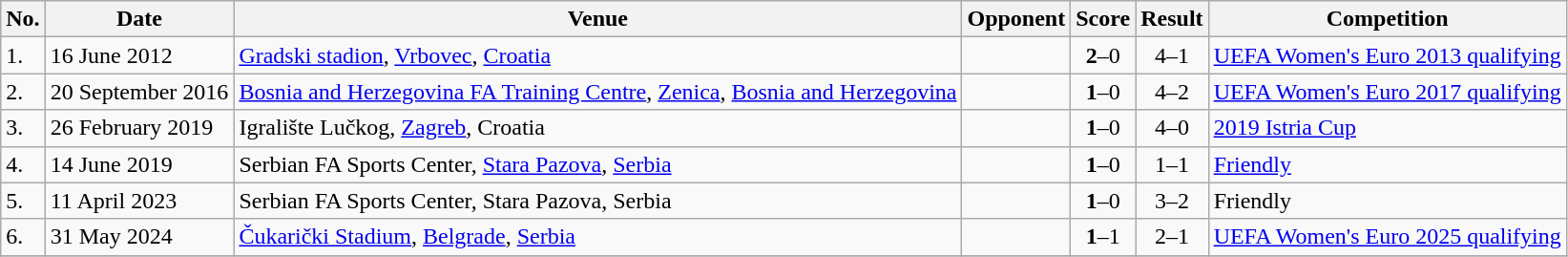<table class="wikitable">
<tr>
<th>No.</th>
<th>Date</th>
<th>Venue</th>
<th>Opponent</th>
<th>Score</th>
<th>Result</th>
<th>Competition</th>
</tr>
<tr>
<td>1.</td>
<td>16 June 2012</td>
<td><a href='#'>Gradski stadion</a>, <a href='#'>Vrbovec</a>, <a href='#'>Croatia</a></td>
<td></td>
<td align=center><strong>2</strong>–0</td>
<td align=center>4–1</td>
<td><a href='#'>UEFA Women's Euro 2013 qualifying</a></td>
</tr>
<tr>
<td>2.</td>
<td>20 September 2016</td>
<td><a href='#'>Bosnia and Herzegovina FA Training Centre</a>, <a href='#'>Zenica</a>, <a href='#'>Bosnia and Herzegovina</a></td>
<td></td>
<td align=center><strong>1</strong>–0</td>
<td align=center>4–2</td>
<td><a href='#'>UEFA Women's Euro 2017 qualifying</a></td>
</tr>
<tr>
<td>3.</td>
<td>26 February 2019</td>
<td>Igralište Lučkog, <a href='#'>Zagreb</a>, Croatia</td>
<td></td>
<td align=center><strong>1</strong>–0</td>
<td align=center>4–0</td>
<td><a href='#'>2019 Istria Cup</a></td>
</tr>
<tr>
<td>4.</td>
<td>14 June 2019</td>
<td>Serbian FA Sports Center, <a href='#'>Stara Pazova</a>, <a href='#'>Serbia</a></td>
<td></td>
<td align=center><strong>1</strong>–0</td>
<td align=center>1–1</td>
<td><a href='#'>Friendly</a></td>
</tr>
<tr>
<td>5.</td>
<td>11 April 2023</td>
<td>Serbian FA Sports Center, Stara Pazova, Serbia</td>
<td></td>
<td align=center><strong>1</strong>–0</td>
<td align=center>3–2</td>
<td>Friendly</td>
</tr>
<tr>
<td>6.</td>
<td>31 May 2024</td>
<td><a href='#'>Čukarički Stadium</a>, <a href='#'>Belgrade</a>, <a href='#'>Serbia</a></td>
<td></td>
<td align=center><strong>1</strong>–1</td>
<td align=center>2–1</td>
<td><a href='#'>UEFA Women's Euro 2025 qualifying</a></td>
</tr>
<tr>
</tr>
</table>
